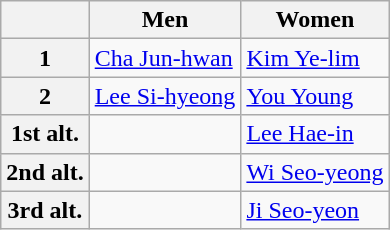<table class="wikitable">
<tr>
<th></th>
<th>Men</th>
<th>Women</th>
</tr>
<tr>
<th>1</th>
<td><a href='#'>Cha Jun-hwan</a></td>
<td><a href='#'>Kim Ye-lim</a></td>
</tr>
<tr>
<th>2</th>
<td><a href='#'>Lee Si-hyeong</a></td>
<td><a href='#'>You Young</a></td>
</tr>
<tr>
<th>1st alt.</th>
<td></td>
<td><a href='#'>Lee Hae-in</a></td>
</tr>
<tr>
<th>2nd alt.</th>
<td></td>
<td><a href='#'>Wi Seo-yeong</a></td>
</tr>
<tr>
<th>3rd alt.</th>
<td></td>
<td><a href='#'>Ji Seo-yeon</a></td>
</tr>
</table>
